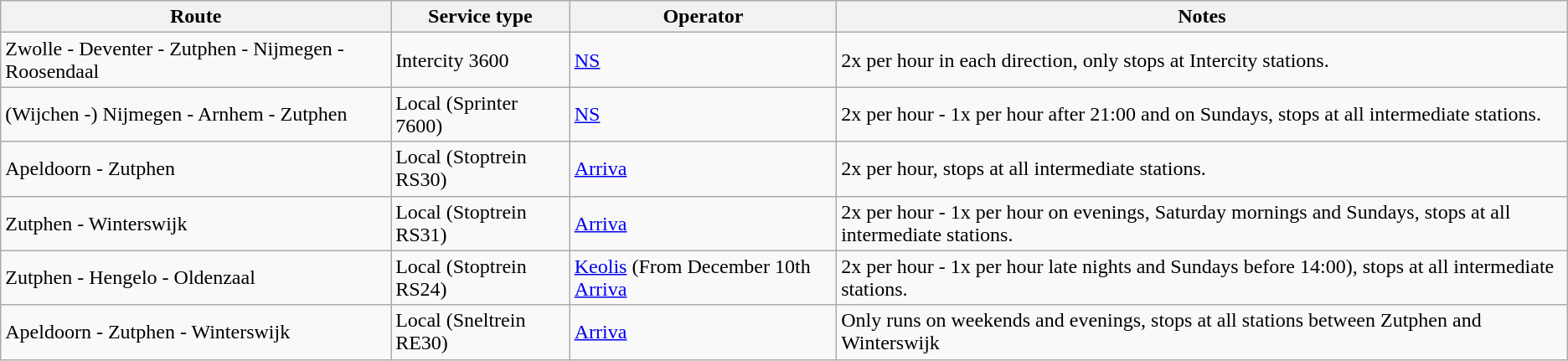<table class="wikitable">
<tr>
<th>Route</th>
<th>Service type</th>
<th>Operator</th>
<th>Notes</th>
</tr>
<tr>
<td>Zwolle - Deventer - Zutphen - Nijmegen - Roosendaal</td>
<td>Intercity 3600</td>
<td><a href='#'>NS</a></td>
<td>2x per hour in each direction, only stops at Intercity stations.</td>
</tr>
<tr>
<td>(Wijchen -) Nijmegen - Arnhem - Zutphen</td>
<td>Local (Sprinter 7600)</td>
<td><a href='#'>NS</a></td>
<td>2x per hour - 1x per hour after 21:00 and on Sundays, stops at all intermediate stations.</td>
</tr>
<tr>
<td>Apeldoorn - Zutphen</td>
<td>Local (Stoptrein RS30)</td>
<td><a href='#'>Arriva</a></td>
<td>2x per hour, stops at all intermediate stations.</td>
</tr>
<tr>
<td>Zutphen - Winterswijk</td>
<td>Local (Stoptrein RS31)</td>
<td><a href='#'>Arriva</a></td>
<td>2x per hour - 1x per hour on evenings, Saturday mornings and Sundays, stops at all intermediate stations.</td>
</tr>
<tr>
<td>Zutphen - Hengelo - Oldenzaal</td>
<td>Local (Stoptrein RS24)</td>
<td><a href='#'>Keolis</a> (From December 10th <a href='#'>Arriva</a></td>
<td>2x per hour - 1x per hour late nights and Sundays before 14:00), stops at all intermediate stations.</td>
</tr>
<tr>
<td>Apeldoorn - Zutphen - Winterswijk</td>
<td>Local (Sneltrein RE30)</td>
<td><a href='#'>Arriva</a></td>
<td>Only runs on weekends and evenings, stops at all stations between Zutphen and Winterswijk</td>
</tr>
</table>
